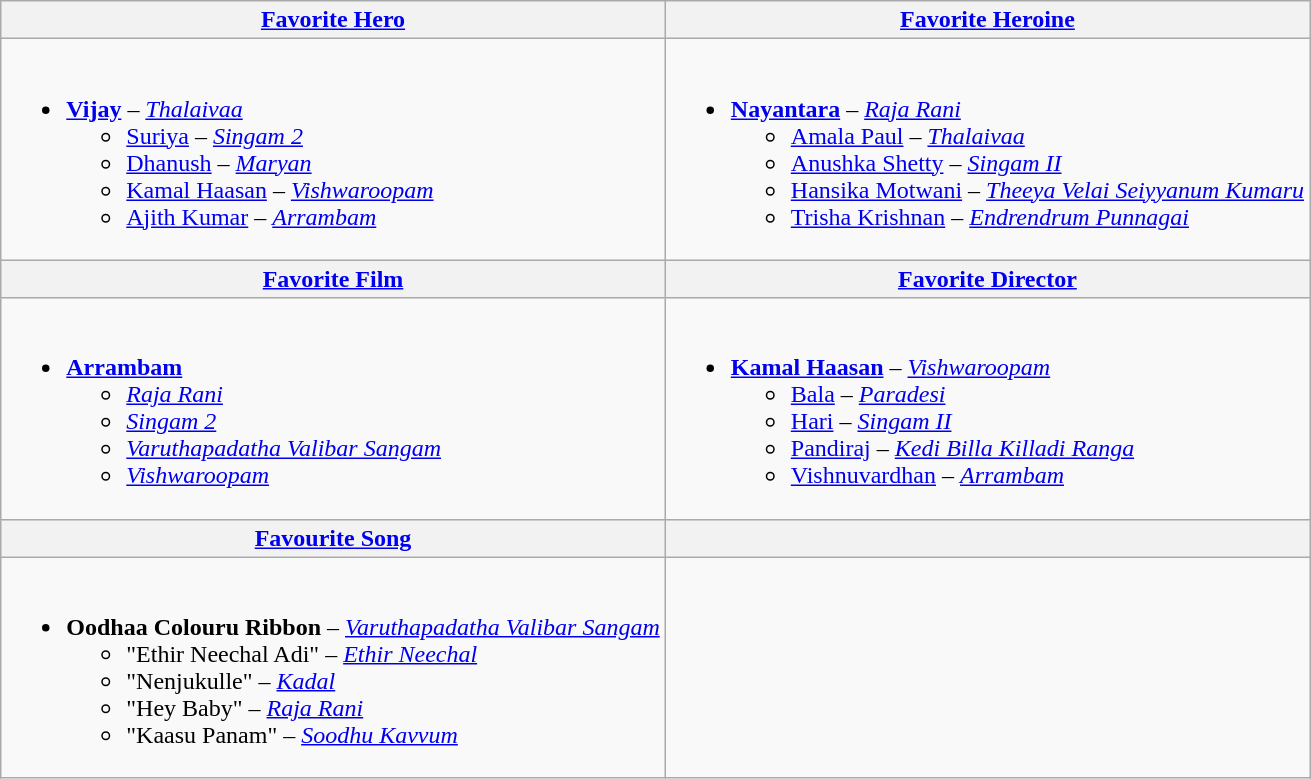<table class="wikitable" |>
<tr>
<th align="center"><a href='#'>Favorite Hero</a></th>
<th align="center"><a href='#'>Favorite Heroine</a></th>
</tr>
<tr>
<td><br><ul><li><strong><a href='#'>Vijay</a></strong> – <em><a href='#'>Thalaivaa</a></em><ul><li><a href='#'>Suriya</a> – <em><a href='#'>Singam 2</a></em></li><li><a href='#'>Dhanush</a> – <em><a href='#'>Maryan</a></em></li><li><a href='#'>Kamal Haasan</a> – <em><a href='#'>Vishwaroopam</a></em></li><li><a href='#'>Ajith Kumar</a> – <em><a href='#'>Arrambam</a></em></li></ul></li></ul></td>
<td><br><ul><li><strong><a href='#'>Nayantara</a></strong> – <em><a href='#'>Raja Rani</a></em><ul><li><a href='#'>Amala Paul</a> – <em><a href='#'>Thalaivaa</a></em></li><li><a href='#'>Anushka Shetty</a> – <em><a href='#'>Singam II</a></em></li><li><a href='#'>Hansika Motwani</a> – <em><a href='#'>Theeya Velai Seiyyanum Kumaru</a></em></li><li><a href='#'>Trisha Krishnan</a> – <em><a href='#'>Endrendrum Punnagai</a></em></li></ul></li></ul></td>
</tr>
<tr>
<th align="center"><a href='#'>Favorite Film</a></th>
<th align="center"><a href='#'>Favorite Director</a></th>
</tr>
<tr>
<td><br><ul><li><strong><a href='#'>Arrambam</a></strong><ul><li><em><a href='#'>Raja Rani</a></em></li><li><em><a href='#'>Singam 2</a></em></li><li><em><a href='#'>Varuthapadatha Valibar Sangam</a></em></li><li><em><a href='#'>Vishwaroopam</a></em></li></ul></li></ul></td>
<td><br><ul><li><strong><a href='#'>Kamal Haasan</a></strong> – <em><a href='#'>Vishwaroopam</a></em><ul><li><a href='#'>Bala</a> – <em><a href='#'>Paradesi</a></em></li><li><a href='#'>Hari</a> – <em><a href='#'>Singam II</a></em></li><li><a href='#'>Pandiraj</a> – <em><a href='#'>Kedi Billa Killadi Ranga</a></em></li><li><a href='#'>Vishnuvardhan</a> – <em><a href='#'>Arrambam</a></em></li></ul></li></ul></td>
</tr>
<tr>
<th align="center"><a href='#'>Favourite Song</a></th>
<th align="center"></th>
</tr>
<tr>
<td><br><ul><li><strong>Oodhaa Colouru Ribbon</strong> – <em><a href='#'>Varuthapadatha Valibar Sangam</a></em><ul><li>"Ethir Neechal Adi" – <em><a href='#'>Ethir Neechal</a></em></li><li>"Nenjukulle" – <em><a href='#'>Kadal</a></em></li><li>"Hey Baby" – <em><a href='#'>Raja Rani</a></em></li><li>"Kaasu Panam" – <em><a href='#'>Soodhu Kavvum</a></em></li></ul></li></ul></td>
<td></td>
</tr>
</table>
